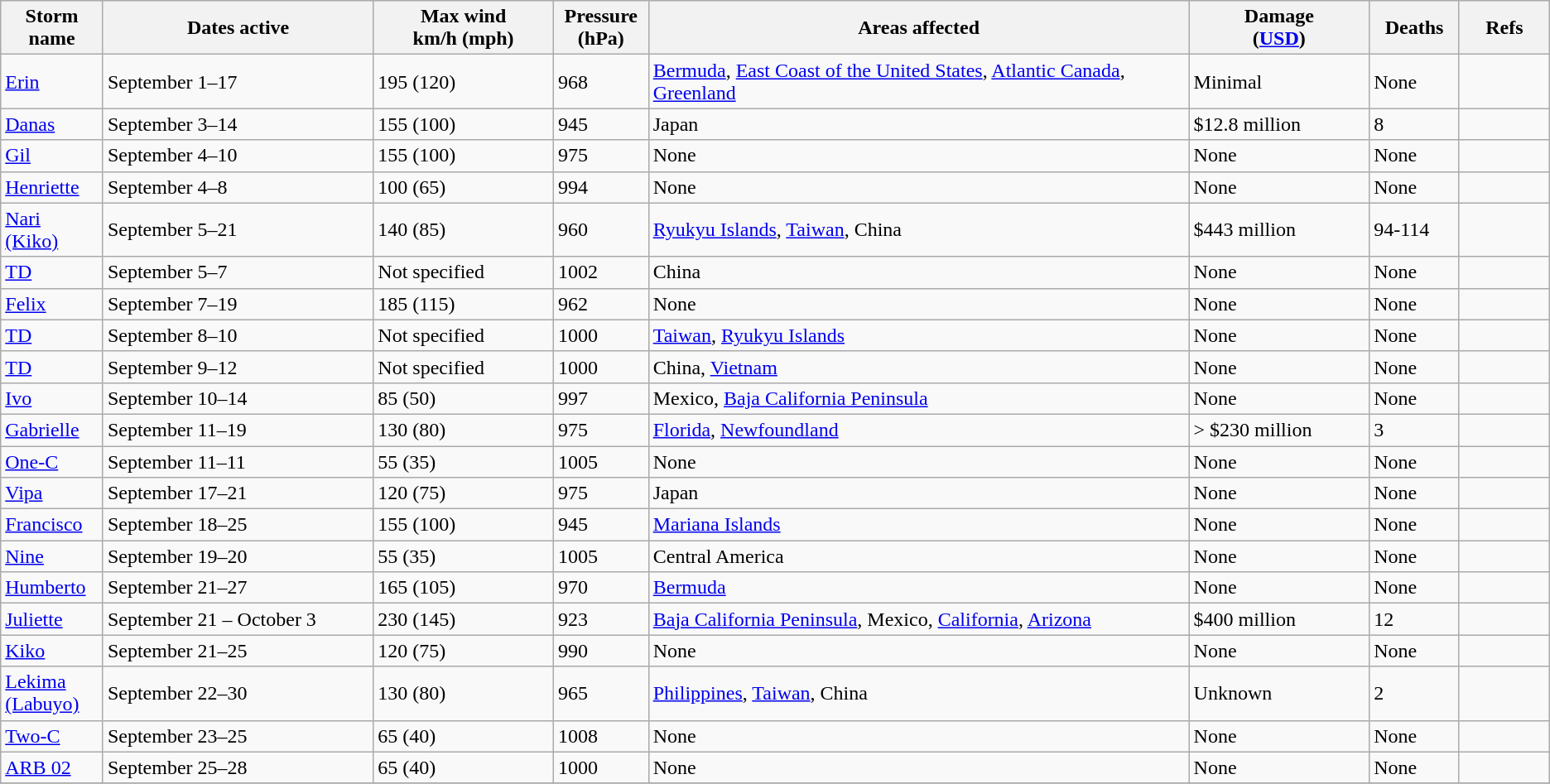<table class="wikitable sortable">
<tr>
<th width="5%">Storm name</th>
<th width="15%">Dates active</th>
<th width="10%">Max wind<br>km/h (mph)</th>
<th width="5%">Pressure<br>(hPa)</th>
<th width="30%">Areas affected</th>
<th width="10%">Damage<br>(<a href='#'>USD</a>)</th>
<th width="5%">Deaths</th>
<th width="5%">Refs</th>
</tr>
<tr>
<td><a href='#'>Erin</a></td>
<td>September 1–17</td>
<td>195 (120)</td>
<td>968</td>
<td><a href='#'>Bermuda</a>, <a href='#'>East Coast of the United States</a>, <a href='#'>Atlantic Canada</a>, <a href='#'>Greenland</a></td>
<td>Minimal</td>
<td>None</td>
<td></td>
</tr>
<tr>
<td><a href='#'>Danas</a></td>
<td>September 3–14</td>
<td>155 (100)</td>
<td>945</td>
<td>Japan</td>
<td>$12.8 million</td>
<td>8</td>
<td></td>
</tr>
<tr>
<td><a href='#'>Gil</a></td>
<td>September 4–10</td>
<td>155 (100)</td>
<td>975</td>
<td>None</td>
<td>None</td>
<td>None</td>
<td></td>
</tr>
<tr>
<td><a href='#'>Henriette</a></td>
<td>September 4–8</td>
<td>100 (65)</td>
<td>994</td>
<td>None</td>
<td>None</td>
<td>None</td>
<td></td>
</tr>
<tr>
<td><a href='#'>Nari (Kiko)</a></td>
<td>September 5–21</td>
<td>140 (85)</td>
<td>960</td>
<td><a href='#'>Ryukyu Islands</a>, <a href='#'>Taiwan</a>, China</td>
<td>$443 million</td>
<td>94-114</td>
<td></td>
</tr>
<tr>
<td><a href='#'>TD</a></td>
<td>September 5–7</td>
<td>Not specified</td>
<td>1002</td>
<td>China</td>
<td>None</td>
<td>None</td>
<td></td>
</tr>
<tr>
<td><a href='#'>Felix</a></td>
<td>September 7–19</td>
<td>185 (115)</td>
<td>962</td>
<td>None</td>
<td>None</td>
<td>None</td>
<td></td>
</tr>
<tr>
<td><a href='#'>TD</a></td>
<td>September 8–10</td>
<td>Not specified</td>
<td>1000</td>
<td><a href='#'>Taiwan</a>, <a href='#'>Ryukyu Islands</a></td>
<td>None</td>
<td>None</td>
<td></td>
</tr>
<tr>
<td><a href='#'>TD</a></td>
<td>September 9–12</td>
<td>Not specified</td>
<td>1000</td>
<td>China, <a href='#'>Vietnam</a></td>
<td>None</td>
<td>None</td>
<td></td>
</tr>
<tr>
<td><a href='#'>Ivo</a></td>
<td>September 10–14</td>
<td>85 (50)</td>
<td>997</td>
<td>Mexico, <a href='#'>Baja California Peninsula</a></td>
<td>None</td>
<td>None</td>
<td></td>
</tr>
<tr>
<td><a href='#'>Gabrielle</a></td>
<td>September 11–19</td>
<td>130 (80)</td>
<td>975</td>
<td><a href='#'>Florida</a>, <a href='#'>Newfoundland</a></td>
<td>> $230 million</td>
<td>3</td>
<td></td>
</tr>
<tr>
<td><a href='#'>One-C</a></td>
<td>September 11–11</td>
<td>55 (35)</td>
<td>1005</td>
<td>None</td>
<td>None</td>
<td>None</td>
<td></td>
</tr>
<tr>
<td><a href='#'>Vipa</a></td>
<td>September 17–21</td>
<td>120 (75)</td>
<td>975</td>
<td>Japan</td>
<td>None</td>
<td>None</td>
<td></td>
</tr>
<tr>
<td><a href='#'>Francisco</a></td>
<td>September 18–25</td>
<td>155 (100)</td>
<td>945</td>
<td><a href='#'>Mariana Islands</a></td>
<td>None</td>
<td>None</td>
<td></td>
</tr>
<tr>
<td><a href='#'>Nine</a></td>
<td>September 19–20</td>
<td>55 (35)</td>
<td>1005</td>
<td>Central America</td>
<td>None</td>
<td>None</td>
<td></td>
</tr>
<tr>
<td><a href='#'>Humberto</a></td>
<td>September 21–27</td>
<td>165 (105)</td>
<td>970</td>
<td><a href='#'>Bermuda</a></td>
<td>None</td>
<td>None</td>
<td></td>
</tr>
<tr>
<td><a href='#'>Juliette</a></td>
<td>September 21 – October 3</td>
<td>230 (145)</td>
<td>923</td>
<td><a href='#'>Baja California Peninsula</a>, Mexico, <a href='#'>California</a>, <a href='#'>Arizona</a></td>
<td>$400 million</td>
<td>12</td>
<td></td>
</tr>
<tr>
<td><a href='#'>Kiko</a></td>
<td>September 21–25</td>
<td>120 (75)</td>
<td>990</td>
<td>None</td>
<td>None</td>
<td>None</td>
<td></td>
</tr>
<tr>
<td><a href='#'>Lekima (Labuyo)</a></td>
<td>September 22–30</td>
<td>130 (80)</td>
<td>965</td>
<td><a href='#'>Philippines</a>, <a href='#'>Taiwan</a>, China</td>
<td>Unknown</td>
<td>2</td>
<td></td>
</tr>
<tr>
<td><a href='#'>Two-C</a></td>
<td>September 23–25</td>
<td>65 (40)</td>
<td>1008</td>
<td>None</td>
<td>None</td>
<td>None</td>
<td></td>
</tr>
<tr>
<td><a href='#'>ARB 02</a></td>
<td>September 25–28</td>
<td>65 (40)</td>
<td>1000</td>
<td>None</td>
<td>None</td>
<td>None</td>
<td></td>
</tr>
<tr>
</tr>
</table>
